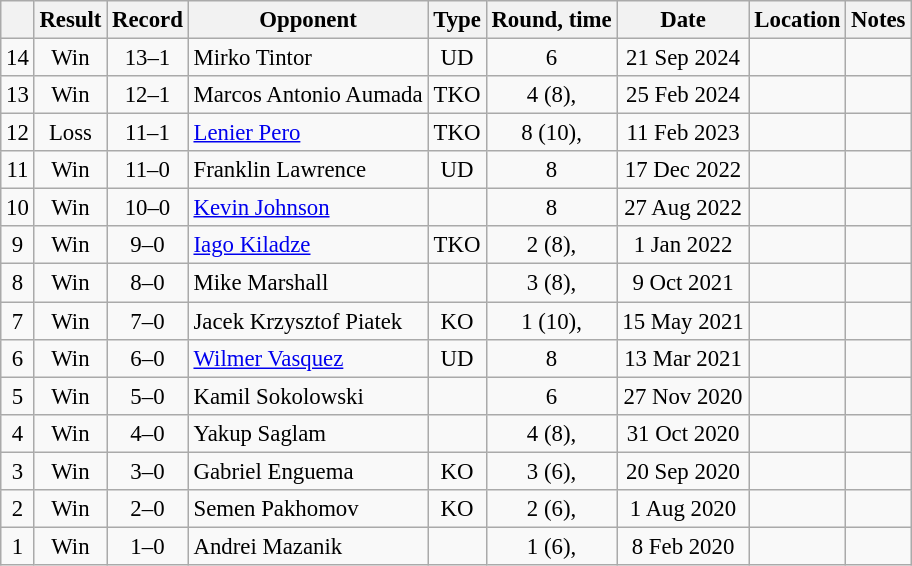<table class="wikitable" style="text-align:center; font-size:95%">
<tr>
<th></th>
<th>Result</th>
<th>Record</th>
<th>Opponent</th>
<th>Type</th>
<th>Round, time</th>
<th>Date</th>
<th>Location</th>
<th>Notes</th>
</tr>
<tr>
<td>14</td>
<td>Win</td>
<td>13–1</td>
<td style="text-align:left;">Mirko Tintor</td>
<td>UD</td>
<td>6</td>
<td>21 Sep 2024</td>
<td style="text-align:left;"></td>
<td></td>
</tr>
<tr>
<td>13</td>
<td>Win</td>
<td>12–1</td>
<td style="text-align:left;">Marcos Antonio Aumada</td>
<td>TKO</td>
<td>4 (8), </td>
<td>25 Feb 2024</td>
<td style="text-align:left;"></td>
<td></td>
</tr>
<tr>
<td>12</td>
<td>Loss</td>
<td>11–1</td>
<td style="text-align:left;"><a href='#'>Lenier Pero</a></td>
<td>TKO</td>
<td>8 (10), </td>
<td>11 Feb 2023</td>
<td style="text-align:left;"></td>
<td></td>
</tr>
<tr>
<td>11</td>
<td>Win</td>
<td>11–0</td>
<td style="text-align:left;">Franklin Lawrence</td>
<td>UD</td>
<td>8</td>
<td>17 Dec 2022</td>
<td style="text-align:left;"></td>
<td></td>
</tr>
<tr>
<td>10</td>
<td>Win</td>
<td>10–0</td>
<td style="text-align:left;"><a href='#'>Kevin Johnson</a></td>
<td></td>
<td>8</td>
<td>27 Aug 2022</td>
<td style="text-align:left;"></td>
<td></td>
</tr>
<tr>
<td>9</td>
<td>Win</td>
<td>9–0</td>
<td style="text-align:left;"><a href='#'>Iago Kiladze</a></td>
<td>TKO</td>
<td>2 (8), </td>
<td>1 Jan 2022</td>
<td style="text-align:left;"></td>
<td></td>
</tr>
<tr>
<td>8</td>
<td>Win</td>
<td>8–0</td>
<td style="text-align:left;">Mike Marshall</td>
<td></td>
<td>3 (8), </td>
<td>9 Oct 2021</td>
<td style="text-align:left;"></td>
<td></td>
</tr>
<tr>
<td>7</td>
<td>Win</td>
<td>7–0</td>
<td style="text-align:left;">Jacek Krzysztof Piatek</td>
<td>KO</td>
<td>1 (10), </td>
<td>15 May 2021</td>
<td style="text-align:left;"></td>
<td></td>
</tr>
<tr>
<td>6</td>
<td>Win</td>
<td>6–0</td>
<td style="text-align:left;"><a href='#'>Wilmer Vasquez</a></td>
<td>UD</td>
<td>8</td>
<td>13 Mar 2021</td>
<td style="text-align:left;"></td>
<td></td>
</tr>
<tr>
<td>5</td>
<td>Win</td>
<td>5–0</td>
<td style="text-align:left;">Kamil Sokolowski</td>
<td></td>
<td>6</td>
<td>27 Nov 2020</td>
<td style="text-align:left;"></td>
<td></td>
</tr>
<tr>
<td>4</td>
<td>Win</td>
<td>4–0</td>
<td style="text-align:left;">Yakup Saglam</td>
<td></td>
<td>4 (8), </td>
<td>31 Oct 2020</td>
<td style="text-align:left;"></td>
</tr>
<tr>
<td>3</td>
<td>Win</td>
<td>3–0</td>
<td style="text-align:left;">Gabriel Enguema</td>
<td>KO</td>
<td>3 (6), </td>
<td>20 Sep 2020</td>
<td style="text-align:left;"></td>
<td></td>
</tr>
<tr>
<td>2</td>
<td>Win</td>
<td>2–0</td>
<td style="text-align:left;">Semen Pakhomov</td>
<td>KO</td>
<td>2 (6), </td>
<td>1 Aug 2020</td>
<td style="text-align:left;"></td>
<td></td>
</tr>
<tr>
<td>1</td>
<td>Win</td>
<td>1–0</td>
<td style="text-align:left;">Andrei Mazanik</td>
<td></td>
<td>1 (6), </td>
<td>8 Feb 2020</td>
<td style="text-align:left;"></td>
<td></td>
</tr>
</table>
